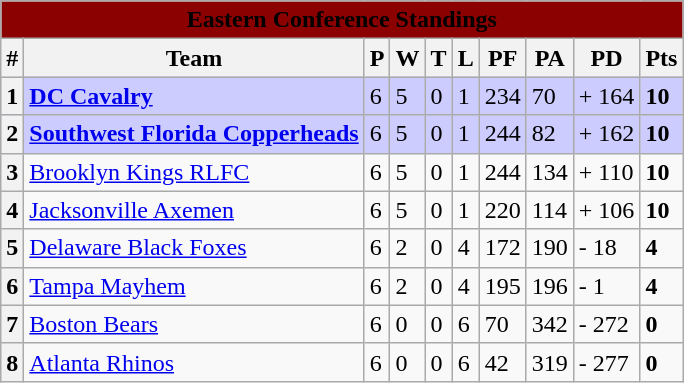<table class="wikitable" |->
<tr>
<td colspan="10" style="background:darkred; text-align:center;"><strong><span>Eastern Conference Standings</span></strong></td>
</tr>
<tr>
<th>#</th>
<th>Team</th>
<th>P</th>
<th>W</th>
<th>T</th>
<th>L</th>
<th>PF</th>
<th>PA</th>
<th>PD</th>
<th>Pts</th>
</tr>
<tr style="background:#ccf;">
<th>1</th>
<td> <strong><a href='#'>DC Cavalry</a></strong></td>
<td>6</td>
<td>5</td>
<td>0</td>
<td>1</td>
<td>234</td>
<td>70</td>
<td>+ 164</td>
<td><strong>10</strong></td>
</tr>
<tr style="background:#ccf;">
<th>2</th>
<td> <strong><a href='#'>Southwest Florida Copperheads</a></strong></td>
<td>6</td>
<td>5</td>
<td>0</td>
<td>1</td>
<td>244</td>
<td>82</td>
<td>+ 162</td>
<td><strong>10</strong></td>
</tr>
<tr>
<th>3</th>
<td> <a href='#'>Brooklyn Kings RLFC</a></td>
<td>6</td>
<td>5</td>
<td>0</td>
<td>1</td>
<td>244</td>
<td>134</td>
<td>+ 110</td>
<td><strong>10</strong></td>
</tr>
<tr>
<th>4</th>
<td> <a href='#'>Jacksonville Axemen</a></td>
<td>6</td>
<td>5</td>
<td>0</td>
<td>1</td>
<td>220</td>
<td>114</td>
<td>+ 106</td>
<td><strong>10</strong></td>
</tr>
<tr>
<th>5</th>
<td> <a href='#'>Delaware Black Foxes</a></td>
<td>6</td>
<td>2</td>
<td>0</td>
<td>4</td>
<td>172</td>
<td>190</td>
<td>- 18</td>
<td><strong>4</strong></td>
</tr>
<tr>
<th>6</th>
<td> <a href='#'>Tampa Mayhem</a></td>
<td>6</td>
<td>2</td>
<td>0</td>
<td>4</td>
<td>195</td>
<td>196</td>
<td>- 1</td>
<td><strong>4</strong></td>
</tr>
<tr>
<th>7</th>
<td> <a href='#'>Boston Bears</a></td>
<td>6</td>
<td>0</td>
<td>0</td>
<td>6</td>
<td>70</td>
<td>342</td>
<td>- 272</td>
<td><strong>0</strong></td>
</tr>
<tr>
<th>8</th>
<td> <a href='#'>Atlanta Rhinos</a></td>
<td>6</td>
<td>0</td>
<td>0</td>
<td>6</td>
<td>42</td>
<td>319</td>
<td>- 277</td>
<td><strong>0</strong></td>
</tr>
</table>
